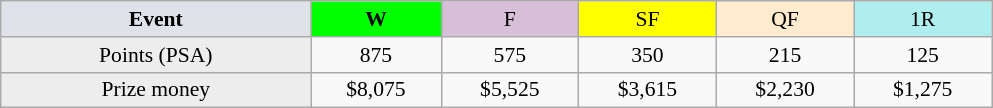<table class=wikitable style=font-size:90%;text-align:center>
<tr>
<td width=200 colspan=1 bgcolor=#dfe2e9><strong>Event</strong></td>
<td width=80 bgcolor=lime><strong>W</strong></td>
<td width=85 bgcolor=#D8BFD8>F</td>
<td width=85 bgcolor=#FFFF00>SF</td>
<td width=85 bgcolor=#ffebcd>QF</td>
<td width=85 bgcolor=#afeeee>1R</td>
</tr>
<tr>
<td bgcolor=#EDEDED>Points (PSA)</td>
<td>875</td>
<td>575</td>
<td>350</td>
<td>215</td>
<td>125</td>
</tr>
<tr>
<td bgcolor=#EDEDED>Prize money</td>
<td>$8,075</td>
<td>$5,525</td>
<td>$3,615</td>
<td>$2,230</td>
<td>$1,275</td>
</tr>
</table>
